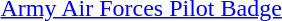<table>
<tr>
<td></td>
<td><a href='#'>Army Air Forces Pilot Badge</a></td>
</tr>
<tr>
</tr>
</table>
